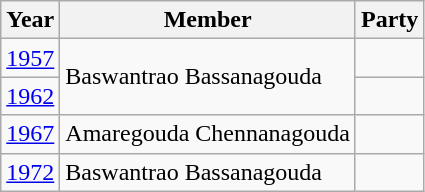<table class="wikitable sortable">
<tr>
<th>Year</th>
<th>Member</th>
<th colspan="2">Party</th>
</tr>
<tr>
<td><a href='#'>1957</a></td>
<td rowspan="2">Baswantrao Bassanagouda</td>
<td></td>
</tr>
<tr>
<td><a href='#'>1962</a></td>
</tr>
<tr>
<td><a href='#'>1967</a></td>
<td>Amaregouda Chennanagouda</td>
<td></td>
</tr>
<tr>
<td><a href='#'>1972</a></td>
<td>Baswantrao Bassanagouda</td>
<td></td>
</tr>
</table>
